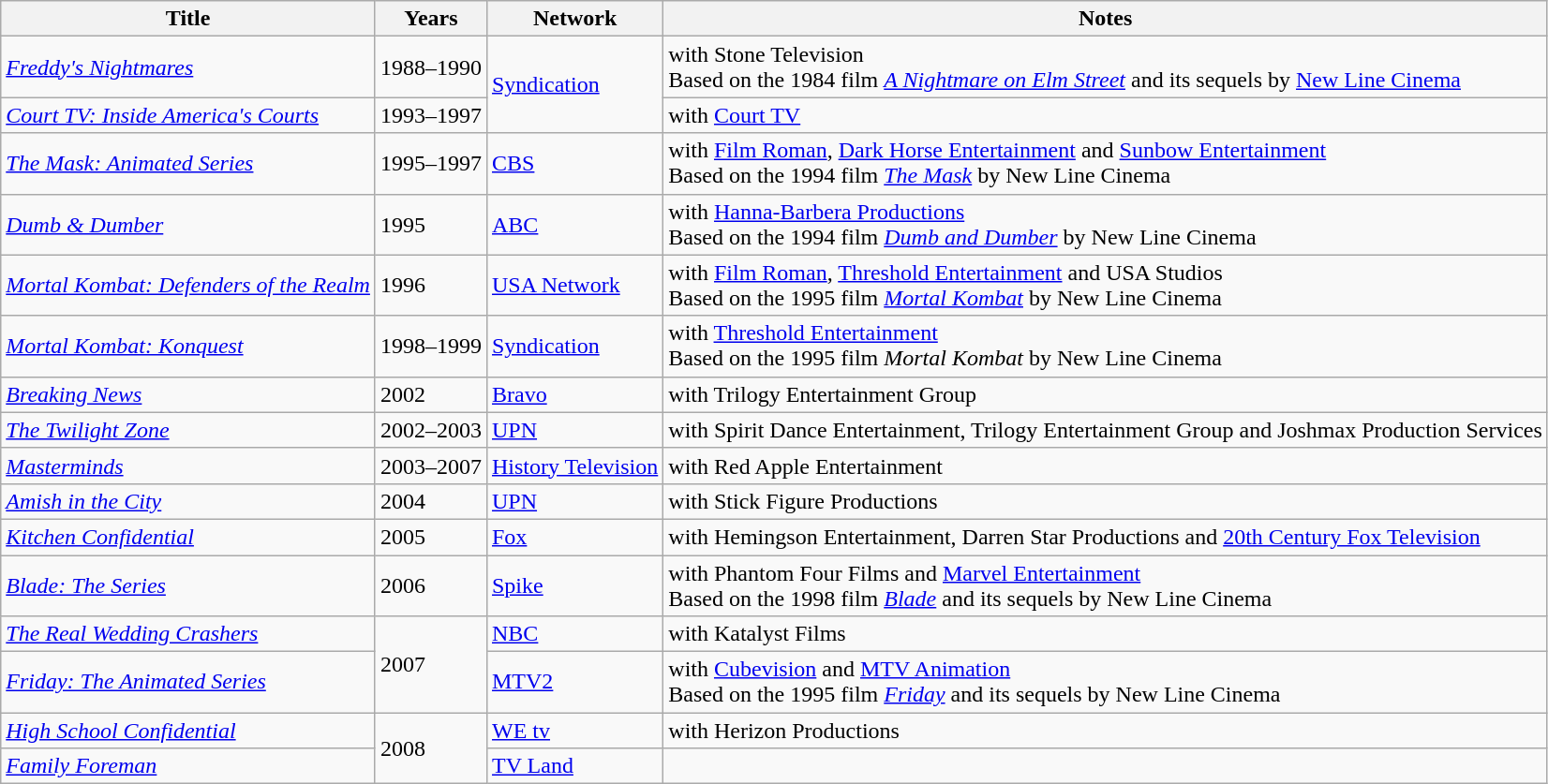<table class="wikitable sortable">
<tr>
<th>Title</th>
<th>Years</th>
<th>Network</th>
<th>Notes</th>
</tr>
<tr>
<td><em><a href='#'>Freddy's Nightmares</a></em></td>
<td>1988–1990</td>
<td rowspan="2"><a href='#'>Syndication</a></td>
<td>with Stone Television<br>Based on the 1984 film <em><a href='#'>A Nightmare on Elm Street</a></em> and its sequels by <a href='#'>New Line Cinema</a></td>
</tr>
<tr>
<td><em><a href='#'>Court TV: Inside America's Courts</a></em></td>
<td>1993–1997</td>
<td>with <a href='#'>Court TV</a></td>
</tr>
<tr>
<td><em><a href='#'>The Mask: Animated Series</a></em></td>
<td>1995–1997</td>
<td><a href='#'>CBS</a></td>
<td>with <a href='#'>Film Roman</a>, <a href='#'>Dark Horse Entertainment</a> and <a href='#'>Sunbow Entertainment</a><br>Based on the 1994 film <em><a href='#'>The Mask</a></em> by New Line Cinema</td>
</tr>
<tr>
<td><em><a href='#'>Dumb & Dumber</a></em></td>
<td>1995</td>
<td><a href='#'>ABC</a></td>
<td>with <a href='#'>Hanna-Barbera Productions</a><br>Based on the 1994 film <em><a href='#'>Dumb and Dumber</a></em> by New Line Cinema</td>
</tr>
<tr>
<td><em><a href='#'>Mortal Kombat: Defenders of the Realm</a></em></td>
<td>1996</td>
<td><a href='#'>USA Network</a></td>
<td>with <a href='#'>Film Roman</a>, <a href='#'>Threshold Entertainment</a> and USA Studios<br>Based on the 1995 film <em><a href='#'>Mortal Kombat</a></em> by New Line Cinema</td>
</tr>
<tr>
<td><em><a href='#'>Mortal Kombat: Konquest</a></em></td>
<td>1998–1999</td>
<td><a href='#'>Syndication</a></td>
<td>with <a href='#'>Threshold Entertainment</a><br>Based on the 1995 film <em>Mortal Kombat</em> by New Line Cinema</td>
</tr>
<tr>
<td><em><a href='#'>Breaking News</a></em></td>
<td>2002</td>
<td><a href='#'>Bravo</a></td>
<td>with Trilogy Entertainment Group</td>
</tr>
<tr>
<td><em><a href='#'>The Twilight Zone</a></em></td>
<td>2002–2003</td>
<td><a href='#'>UPN</a></td>
<td>with Spirit Dance Entertainment, Trilogy Entertainment Group and Joshmax Production Services</td>
</tr>
<tr>
<td><em><a href='#'>Masterminds</a></em></td>
<td>2003–2007</td>
<td><a href='#'>History Television</a></td>
<td>with Red Apple Entertainment</td>
</tr>
<tr>
<td><em><a href='#'>Amish in the City</a></em></td>
<td>2004</td>
<td><a href='#'>UPN</a></td>
<td>with Stick Figure Productions</td>
</tr>
<tr>
<td><em><a href='#'>Kitchen Confidential</a></em></td>
<td>2005</td>
<td><a href='#'>Fox</a></td>
<td>with Hemingson Entertainment, Darren Star Productions and <a href='#'>20th Century Fox Television</a></td>
</tr>
<tr>
<td><em><a href='#'>Blade: The Series</a></em></td>
<td>2006</td>
<td><a href='#'>Spike</a></td>
<td>with Phantom Four Films and <a href='#'>Marvel Entertainment</a><br>Based on the 1998 film <em><a href='#'>Blade</a></em> and its sequels by New Line Cinema</td>
</tr>
<tr>
<td><em><a href='#'>The Real Wedding Crashers</a></em></td>
<td rowspan="2">2007</td>
<td><a href='#'>NBC</a></td>
<td>with Katalyst Films</td>
</tr>
<tr>
<td><em><a href='#'>Friday: The Animated Series</a></em></td>
<td><a href='#'>MTV2</a></td>
<td>with <a href='#'>Cubevision</a> and <a href='#'>MTV Animation</a><br>Based on the 1995 film <em><a href='#'>Friday</a></em> and its sequels by New Line Cinema</td>
</tr>
<tr>
<td><em><a href='#'>High School Confidential</a></em></td>
<td rowspan="2">2008</td>
<td><a href='#'>WE tv</a></td>
<td>with Herizon Productions</td>
</tr>
<tr>
<td><em><a href='#'>Family Foreman</a></em></td>
<td><a href='#'>TV Land</a></td>
<td></td>
</tr>
</table>
